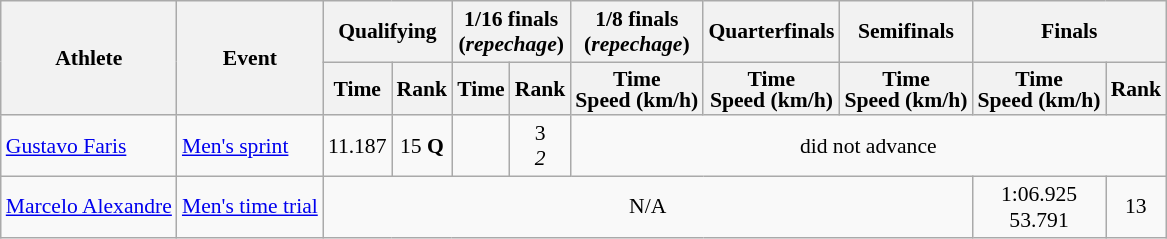<table class=wikitable style="font-size:90%">
<tr>
<th rowspan="2">Athlete</th>
<th rowspan="2">Event</th>
<th colspan="2">Qualifying</th>
<th colspan="2">1/16 finals<br>(<em>repechage</em>)</th>
<th>1/8 finals<br>(<em>repechage</em>)</th>
<th>Quarterfinals</th>
<th>Semifinals</th>
<th colspan="2">Finals</th>
</tr>
<tr>
<th>Time</th>
<th>Rank</th>
<th>Time</th>
<th>Rank</th>
<th style="line-height:1em">Time<br>Speed (km/h)</th>
<th style="line-height:1em">Time<br>Speed (km/h)</th>
<th style="line-height:1em">Time<br>Speed (km/h)</th>
<th style="line-height:1em">Time<br>Speed (km/h)</th>
<th>Rank</th>
</tr>
<tr>
<td><a href='#'>Gustavo Faris</a></td>
<td><a href='#'>Men's sprint</a></td>
<td align=center>11.187</td>
<td align=center>15 <strong>Q</strong></td>
<td align=center></td>
<td align=center>3<br><em>2</em></td>
<td align=center colspan=5>did not advance</td>
</tr>
<tr>
<td><a href='#'>Marcelo Alexandre</a></td>
<td><a href='#'>Men's time trial</a></td>
<td align=center colspan=7>N/A</td>
<td align=center>1:06.925<br>53.791</td>
<td align=center>13</td>
</tr>
</table>
